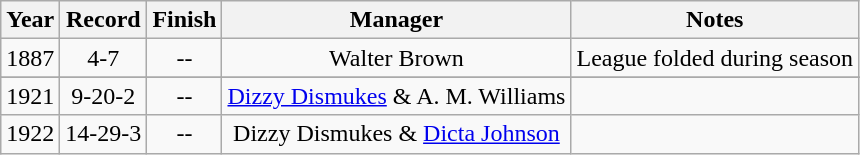<table class="wikitable">
<tr>
<th>Year</th>
<th>Record</th>
<th>Finish</th>
<th>Manager</th>
<th>Notes</th>
</tr>
<tr align=center>
<td>1887</td>
<td>4-7</td>
<td>--</td>
<td>Walter Brown</td>
<td>League folded during season</td>
</tr>
<tr align=center>
</tr>
<tr align=center>
<td>1921</td>
<td>9-20-2</td>
<td>--</td>
<td><a href='#'>Dizzy Dismukes</a> & A. M. Williams</td>
<td></td>
</tr>
<tr align=center>
<td>1922</td>
<td>14-29-3</td>
<td>--</td>
<td>Dizzy Dismukes & <a href='#'>Dicta Johnson</a></td>
<td></td>
</tr>
</table>
